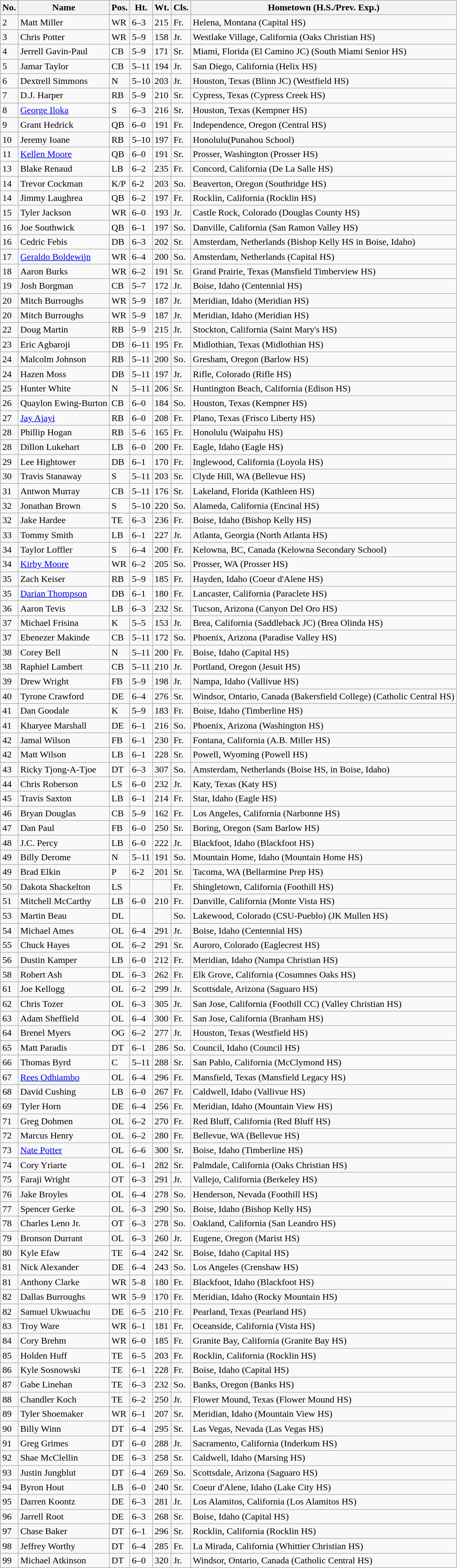<table class="wikitable">
<tr>
<th>No.</th>
<th>Name</th>
<th>Pos.</th>
<th>Ht.</th>
<th>Wt.</th>
<th>Cls.</th>
<th>Hometown (H.S./Prev. Exp.)</th>
</tr>
<tr>
<td>2</td>
<td>Matt Miller</td>
<td>WR</td>
<td>6–3</td>
<td>215</td>
<td>Fr.</td>
<td>Helena, Montana (Capital HS)</td>
</tr>
<tr>
<td>3</td>
<td>Chris Potter</td>
<td>WR</td>
<td>5–9</td>
<td>158</td>
<td>Jr.</td>
<td>Westlake Village, California (Oaks Christian HS)</td>
</tr>
<tr>
<td>4</td>
<td>Jerrell Gavin-Paul</td>
<td>CB</td>
<td>5–9</td>
<td>171</td>
<td>Sr.</td>
<td>Miami, Florida (El Camino JC) (South Miami Senior HS)</td>
</tr>
<tr>
<td>5</td>
<td>Jamar Taylor</td>
<td>CB</td>
<td>5–11</td>
<td>194</td>
<td>Jr.</td>
<td>San Diego, California (Helix HS)</td>
</tr>
<tr>
<td>6</td>
<td>Dextrell Simmons</td>
<td>N</td>
<td>5–10</td>
<td>203</td>
<td>Jr.</td>
<td>Houston, Texas (Blinn JC) (Westfield HS)</td>
</tr>
<tr>
<td>7</td>
<td>D.J. Harper</td>
<td>RB</td>
<td>5–9</td>
<td>210</td>
<td>Sr.</td>
<td>Cypress, Texas (Cypress Creek HS)</td>
</tr>
<tr>
<td>8</td>
<td><a href='#'>George Iloka</a></td>
<td>S</td>
<td>6–3</td>
<td>216</td>
<td>Sr.</td>
<td>Houston, Texas (Kempner HS)</td>
</tr>
<tr>
<td>9</td>
<td>Grant Hedrick</td>
<td>QB</td>
<td>6–0</td>
<td>191</td>
<td>Fr.</td>
<td>Independence, Oregon (Central HS)</td>
</tr>
<tr>
<td>10</td>
<td>Jeremy Ioane</td>
<td>RB</td>
<td>5–10</td>
<td>197</td>
<td>Fr.</td>
<td>Honolulu(Punahou School)</td>
</tr>
<tr>
<td>11</td>
<td><a href='#'>Kellen Moore</a></td>
<td>QB</td>
<td>6–0</td>
<td>191</td>
<td>Sr.</td>
<td>Prosser, Washington (Prosser HS)</td>
</tr>
<tr>
<td>13</td>
<td>Blake Renaud</td>
<td>LB</td>
<td>6–2</td>
<td>235</td>
<td>Fr.</td>
<td>Concord, California (De La Salle HS)</td>
</tr>
<tr>
<td>14</td>
<td>Trevor Cockman</td>
<td>K/P</td>
<td>6-2</td>
<td>203</td>
<td>So.</td>
<td>Beaverton, Oregon (Southridge HS)</td>
</tr>
<tr>
<td>14</td>
<td>Jimmy Laughrea</td>
<td>QB</td>
<td>6–2</td>
<td>197</td>
<td>Fr.</td>
<td>Rocklin, California (Rocklin HS)</td>
</tr>
<tr>
<td>15</td>
<td>Tyler Jackson</td>
<td>WR</td>
<td>6–0</td>
<td>193</td>
<td>Jr.</td>
<td>Castle Rock, Colorado (Douglas County HS)</td>
</tr>
<tr>
<td>16</td>
<td>Joe Southwick</td>
<td>QB</td>
<td>6–1</td>
<td>197</td>
<td>So.</td>
<td>Danville, California (San Ramon Valley HS)</td>
</tr>
<tr>
<td>16</td>
<td>Cedric Febis</td>
<td>DB</td>
<td>6–3</td>
<td>202</td>
<td>Sr.</td>
<td>Amsterdam, Netherlands (Bishop Kelly HS in Boise, Idaho)</td>
</tr>
<tr>
<td>17</td>
<td><a href='#'>Geraldo Boldewijn</a></td>
<td>WR</td>
<td>6–4</td>
<td>200</td>
<td>So.</td>
<td>Amsterdam, Netherlands (Capital HS)</td>
</tr>
<tr>
<td>18</td>
<td>Aaron Burks</td>
<td>WR</td>
<td>6–2</td>
<td>191</td>
<td>Sr.</td>
<td>Grand Prairie, Texas (Mansfield Timberview HS)</td>
</tr>
<tr>
<td>19</td>
<td>Josh Borgman</td>
<td>CB</td>
<td>5–7</td>
<td>172</td>
<td>Jr.</td>
<td>Boise, Idaho (Centennial HS)</td>
</tr>
<tr>
<td>20</td>
<td>Mitch Burroughs</td>
<td>WR</td>
<td>5–9</td>
<td>187</td>
<td>Jr.</td>
<td>Meridian, Idaho (Meridian HS)</td>
</tr>
<tr>
<td>20</td>
<td>Mitch Burroughs</td>
<td>WR</td>
<td>5–9</td>
<td>187</td>
<td>Jr.</td>
<td>Meridian, Idaho (Meridian HS)</td>
</tr>
<tr>
<td>22</td>
<td>Doug Martin</td>
<td>RB</td>
<td>5–9</td>
<td>215</td>
<td>Jr.</td>
<td>Stockton, California (Saint Mary's HS)</td>
</tr>
<tr>
<td>23</td>
<td>Eric Agbaroji</td>
<td>DB</td>
<td>6–11</td>
<td>195</td>
<td>Fr.</td>
<td>Midlothian, Texas (Midlothian HS)</td>
</tr>
<tr>
<td>24</td>
<td>Malcolm Johnson</td>
<td>RB</td>
<td>5–11</td>
<td>200</td>
<td>So.</td>
<td>Gresham, Oregon (Barlow HS)</td>
</tr>
<tr>
<td>24</td>
<td>Hazen Moss</td>
<td>DB</td>
<td>5–11</td>
<td>197</td>
<td>Jr.</td>
<td>Rifle, Colorado (Rifle HS)</td>
</tr>
<tr>
<td>25</td>
<td>Hunter White</td>
<td>N</td>
<td>5–11</td>
<td>206</td>
<td>Sr.</td>
<td>Huntington Beach, California (Edison HS)</td>
</tr>
<tr>
<td>26</td>
<td>Quaylon Ewing-Burton</td>
<td>CB</td>
<td>6–0</td>
<td>184</td>
<td>So.</td>
<td>Houston, Texas (Kempner HS)</td>
</tr>
<tr>
<td>27</td>
<td><a href='#'>Jay Ajayi</a></td>
<td>RB</td>
<td>6–0</td>
<td>208</td>
<td>Fr.</td>
<td>Plano, Texas (Frisco Liberty HS)</td>
</tr>
<tr>
<td>28</td>
<td>Phillip Hogan</td>
<td>RB</td>
<td>5–6</td>
<td>165</td>
<td>Fr.</td>
<td>Honolulu (Waipahu HS)</td>
</tr>
<tr>
<td>28</td>
<td>Dillon Lukehart</td>
<td>LB</td>
<td>6–0</td>
<td>200</td>
<td>Fr.</td>
<td>Eagle, Idaho (Eagle HS)</td>
</tr>
<tr>
<td>29</td>
<td>Lee Hightower</td>
<td>DB</td>
<td>6–1</td>
<td>170</td>
<td>Fr.</td>
<td>Inglewood, California (Loyola HS)</td>
</tr>
<tr>
<td>30</td>
<td>Travis Stanaway</td>
<td>S</td>
<td>5–11</td>
<td>203</td>
<td>Sr.</td>
<td>Clyde Hill, WA (Bellevue HS)</td>
</tr>
<tr>
<td>31</td>
<td>Antwon Murray</td>
<td>CB</td>
<td>5–11</td>
<td>176</td>
<td>Sr.</td>
<td>Lakeland, Florida (Kathleen HS)</td>
</tr>
<tr>
<td>32</td>
<td>Jonathan Brown</td>
<td>S</td>
<td>5–10</td>
<td>220</td>
<td>So.</td>
<td>Alameda, California (Encinal HS)</td>
</tr>
<tr>
<td>32</td>
<td>Jake Hardee</td>
<td>TE</td>
<td>6–3</td>
<td>236</td>
<td>Fr.</td>
<td>Boise, Idaho (Bishop Kelly HS)</td>
</tr>
<tr>
<td>33</td>
<td>Tommy Smith</td>
<td>LB</td>
<td>6–1</td>
<td>227</td>
<td>Jr.</td>
<td>Atlanta, Georgia (North Atlanta HS)</td>
</tr>
<tr>
<td>34</td>
<td>Taylor Loffler</td>
<td>S</td>
<td>6–4</td>
<td>200</td>
<td>Fr.</td>
<td>Kelowna, BC, Canada (Kelowna Secondary School)</td>
</tr>
<tr>
<td>34</td>
<td><a href='#'>Kirby Moore</a></td>
<td>WR</td>
<td>6–2</td>
<td>205</td>
<td>So.</td>
<td>Prosser, WA (Prosser HS)</td>
</tr>
<tr>
<td>35</td>
<td>Zach Keiser</td>
<td>RB</td>
<td>5–9</td>
<td>185</td>
<td>Fr.</td>
<td>Hayden, Idaho (Coeur d'Alene HS)</td>
</tr>
<tr>
<td>35</td>
<td><a href='#'>Darian Thompson</a></td>
<td>DB</td>
<td>6–1</td>
<td>180</td>
<td>Fr.</td>
<td>Lancaster, California (Paraclete HS)</td>
</tr>
<tr>
<td>36</td>
<td>Aaron Tevis</td>
<td>LB</td>
<td>6–3</td>
<td>232</td>
<td>Sr.</td>
<td>Tucson, Arizona (Canyon Del Oro HS)</td>
</tr>
<tr>
<td>37</td>
<td>Michael Frisina</td>
<td>K</td>
<td>5–5</td>
<td>153</td>
<td>Jr.</td>
<td>Brea, California (Saddleback JC) (Brea Olinda HS)</td>
</tr>
<tr>
<td>37</td>
<td>Ebenezer Makinde</td>
<td>CB</td>
<td>5–11</td>
<td>172</td>
<td>So.</td>
<td>Phoenix, Arizona (Paradise Valley HS)</td>
</tr>
<tr>
<td>38</td>
<td>Corey Bell</td>
<td>N</td>
<td>5–11</td>
<td>200</td>
<td>Fr.</td>
<td>Boise, Idaho (Capital HS)</td>
</tr>
<tr>
<td>38</td>
<td>Raphiel Lambert</td>
<td>CB</td>
<td>5–11</td>
<td>210</td>
<td>Jr.</td>
<td>Portland, Oregon (Jesuit HS)</td>
</tr>
<tr>
<td>39</td>
<td>Drew Wright</td>
<td>FB</td>
<td>5–9</td>
<td>198</td>
<td>Jr.</td>
<td>Nampa, Idaho (Vallivue HS)</td>
</tr>
<tr>
<td>40</td>
<td>Tyrone Crawford</td>
<td>DE</td>
<td>6–4</td>
<td>276</td>
<td>Sr.</td>
<td>Windsor, Ontario, Canada (Bakersfield College) (Catholic Central HS)</td>
</tr>
<tr>
<td>41</td>
<td>Dan Goodale</td>
<td>K</td>
<td>5–9</td>
<td>183</td>
<td>Fr.</td>
<td>Boise, Idaho (Timberline HS)</td>
</tr>
<tr>
<td>41</td>
<td>Kharyee Marshall</td>
<td>DE</td>
<td>6–1</td>
<td>216</td>
<td>So.</td>
<td>Phoenix, Arizona (Washington HS)</td>
</tr>
<tr>
<td>42</td>
<td>Jamal Wilson</td>
<td>FB</td>
<td>6–1</td>
<td>230</td>
<td>Fr.</td>
<td>Fontana, California (A.B. Miller HS)</td>
</tr>
<tr>
<td>42</td>
<td>Matt Wilson</td>
<td>LB</td>
<td>6–1</td>
<td>228</td>
<td>Sr.</td>
<td>Powell, Wyoming (Powell HS)</td>
</tr>
<tr>
<td>43</td>
<td>Ricky Tjong-A-Tjoe</td>
<td>DT</td>
<td>6–3</td>
<td>307</td>
<td>So.</td>
<td>Amsterdam, Netherlands (Boise HS, in Boise, Idaho)</td>
</tr>
<tr>
<td>44</td>
<td>Chris Roberson</td>
<td>LS</td>
<td>6–0</td>
<td>232</td>
<td>Jr.</td>
<td>Katy, Texas (Katy HS)</td>
</tr>
<tr>
<td>45</td>
<td>Travis Saxton</td>
<td>LB</td>
<td>6–1</td>
<td>214</td>
<td>Fr.</td>
<td>Star, Idaho (Eagle HS)</td>
</tr>
<tr>
<td>46</td>
<td>Bryan Douglas</td>
<td>CB</td>
<td>5–9</td>
<td>162</td>
<td>Fr.</td>
<td>Los Angeles, California (Narbonne HS)</td>
</tr>
<tr>
<td>47</td>
<td>Dan Paul</td>
<td>FB</td>
<td>6–0</td>
<td>250</td>
<td>Sr.</td>
<td>Boring, Oregon (Sam Barlow HS)</td>
</tr>
<tr>
<td>48</td>
<td>J.C. Percy</td>
<td>LB</td>
<td>6–0</td>
<td>222</td>
<td>Jr.</td>
<td>Blackfoot, Idaho (Blackfoot HS)</td>
</tr>
<tr>
<td>49</td>
<td>Billy Derome</td>
<td>N</td>
<td>5–11</td>
<td>191</td>
<td>So.</td>
<td>Mountain Home, Idaho (Mountain Home HS)</td>
</tr>
<tr>
<td>49</td>
<td>Brad Elkin</td>
<td>P</td>
<td>6-2</td>
<td>201</td>
<td>Sr.</td>
<td>Tacoma, WA (Bellarmine Prep HS)</td>
</tr>
<tr>
<td>50</td>
<td>Dakota Shackelton</td>
<td>LS</td>
<td></td>
<td></td>
<td>Fr.</td>
<td>Shingletown, California (Foothill HS)</td>
</tr>
<tr>
<td>51</td>
<td>Mitchell McCarthy</td>
<td>LB</td>
<td>6–0</td>
<td>210</td>
<td>Fr.</td>
<td>Danville, California (Monte Vista HS)</td>
</tr>
<tr>
<td>53</td>
<td>Martin Beau</td>
<td>DL</td>
<td></td>
<td></td>
<td>So.</td>
<td>Lakewood, Colorado (CSU-Pueblo) (JK Mullen HS)</td>
</tr>
<tr>
<td>54</td>
<td>Michael Ames</td>
<td>OL</td>
<td>6–4</td>
<td>291</td>
<td>Jr.</td>
<td>Boise, Idaho (Centennial HS)</td>
</tr>
<tr>
<td>55</td>
<td>Chuck Hayes</td>
<td>OL</td>
<td>6–2</td>
<td>291</td>
<td>Sr.</td>
<td>Auroro, Colorado (Eaglecrest HS)</td>
</tr>
<tr>
<td>56</td>
<td>Dustin Kamper</td>
<td>LB</td>
<td>6–0</td>
<td>212</td>
<td>Fr.</td>
<td>Meridian, Idaho (Nampa Christian HS)</td>
</tr>
<tr>
<td>58</td>
<td>Robert Ash</td>
<td>DL</td>
<td>6–3</td>
<td>262</td>
<td>Fr.</td>
<td>Elk Grove, California (Cosumnes Oaks HS)</td>
</tr>
<tr>
<td>61</td>
<td>Joe Kellogg</td>
<td>OL</td>
<td>6–2</td>
<td>299</td>
<td>Jr.</td>
<td>Scottsdale, Arizona (Saguaro HS)</td>
</tr>
<tr>
<td>62</td>
<td>Chris Tozer</td>
<td>OL</td>
<td>6–3</td>
<td>305</td>
<td>Jr.</td>
<td>San Jose, California (Foothill CC) (Valley Christian HS)</td>
</tr>
<tr>
<td>63</td>
<td>Adam Sheffield</td>
<td>OL</td>
<td>6–4</td>
<td>300</td>
<td>Fr.</td>
<td>San Jose, California (Branham HS)</td>
</tr>
<tr>
<td>64</td>
<td>Brenel Myers</td>
<td>OG</td>
<td>6–2</td>
<td>277</td>
<td>Jr.</td>
<td>Houston, Texas (Westfield HS)</td>
</tr>
<tr>
<td>65</td>
<td>Matt Paradis</td>
<td>DT</td>
<td>6–1</td>
<td>286</td>
<td>So.</td>
<td>Council, Idaho (Council HS)</td>
</tr>
<tr>
<td>66</td>
<td>Thomas Byrd</td>
<td>C</td>
<td>5–11</td>
<td>288</td>
<td>Sr.</td>
<td>San Pablo, California (McClymond HS)</td>
</tr>
<tr>
<td>67</td>
<td><a href='#'>Rees Odhiambo</a></td>
<td>OL</td>
<td>6–4</td>
<td>296</td>
<td>Fr.</td>
<td>Mansfield, Texas (Mansfield Legacy HS)</td>
</tr>
<tr>
<td>68</td>
<td>David Cushing</td>
<td>LB</td>
<td>6–0</td>
<td>267</td>
<td>Fr.</td>
<td>Caldwell, Idaho (Vallivue HS)</td>
</tr>
<tr>
<td>69</td>
<td>Tyler Horn</td>
<td>DE</td>
<td>6–4</td>
<td>256</td>
<td>Fr.</td>
<td>Meridian, Idaho (Mountain View HS)</td>
</tr>
<tr>
<td>71</td>
<td>Greg Dohmen</td>
<td>OL</td>
<td>6–2</td>
<td>270</td>
<td>Fr.</td>
<td>Red Bluff, California (Red Bluff HS)</td>
</tr>
<tr>
<td>72</td>
<td>Marcus Henry</td>
<td>OL</td>
<td>6–2</td>
<td>280</td>
<td>Fr.</td>
<td>Bellevue, WA (Bellevue HS)</td>
</tr>
<tr>
<td>73</td>
<td><a href='#'>Nate Potter</a></td>
<td>OL</td>
<td>6–6</td>
<td>300</td>
<td>Sr.</td>
<td>Boise, Idaho (Timberline HS)</td>
</tr>
<tr>
<td>74</td>
<td>Cory Yriarte</td>
<td>OL</td>
<td>6–1</td>
<td>282</td>
<td>Sr.</td>
<td>Palmdale, California (Oaks Christian HS)</td>
</tr>
<tr>
<td>75</td>
<td>Faraji Wright</td>
<td>OT</td>
<td>6–3</td>
<td>291</td>
<td>Jr.</td>
<td>Vallejo, California (Berkeley HS)</td>
</tr>
<tr>
<td>76</td>
<td>Jake Broyles</td>
<td>OL</td>
<td>6–4</td>
<td>278</td>
<td>So.</td>
<td>Henderson, Nevada (Foothill HS)</td>
</tr>
<tr>
<td>77</td>
<td>Spencer Gerke</td>
<td>OL</td>
<td>6–3</td>
<td>290</td>
<td>So.</td>
<td>Boise, Idaho (Bishop Kelly HS)</td>
</tr>
<tr>
<td>78</td>
<td>Charles Leno Jr.</td>
<td>OT</td>
<td>6–3</td>
<td>278</td>
<td>So.</td>
<td>Oakland, California (San Leandro HS)</td>
</tr>
<tr>
<td>79</td>
<td>Bronson Durrant</td>
<td>OL</td>
<td>6–3</td>
<td>260</td>
<td>Jr.</td>
<td>Eugene, Oregon (Marist HS)</td>
</tr>
<tr>
<td>80</td>
<td>Kyle Efaw</td>
<td>TE</td>
<td>6–4</td>
<td>242</td>
<td>Sr.</td>
<td>Boise, Idaho (Capital HS)</td>
</tr>
<tr>
<td>81</td>
<td>Nick Alexander</td>
<td>DE</td>
<td>6–4</td>
<td>243</td>
<td>So.</td>
<td>Los Angeles (Crenshaw HS)</td>
</tr>
<tr>
<td>81</td>
<td>Anthony Clarke</td>
<td>WR</td>
<td>5–8</td>
<td>180</td>
<td>Fr.</td>
<td>Blackfoot, Idaho (Blackfoot HS)</td>
</tr>
<tr>
<td>82</td>
<td>Dallas Burroughs</td>
<td>WR</td>
<td>5–9</td>
<td>170</td>
<td>Fr.</td>
<td>Meridian, Idaho (Rocky Mountain HS)</td>
</tr>
<tr>
<td>82</td>
<td>Samuel Ukwuachu</td>
<td>DE</td>
<td>6–5</td>
<td>210</td>
<td>Fr.</td>
<td>Pearland, Texas (Pearland HS)</td>
</tr>
<tr>
<td>83</td>
<td>Troy Ware</td>
<td>WR</td>
<td>6–1</td>
<td>181</td>
<td>Fr.</td>
<td>Oceanside, California (Vista HS)</td>
</tr>
<tr>
<td>84</td>
<td>Cory Brehm</td>
<td>WR</td>
<td>6–0</td>
<td>185</td>
<td>Fr.</td>
<td>Granite Bay, California (Granite Bay HS)</td>
</tr>
<tr>
<td>85</td>
<td>Holden Huff</td>
<td>TE</td>
<td>6–5</td>
<td>203</td>
<td>Fr.</td>
<td>Rocklin, California (Rocklin HS)</td>
</tr>
<tr>
<td>86</td>
<td>Kyle Sosnowski</td>
<td>TE</td>
<td>6–1</td>
<td>228</td>
<td>Fr.</td>
<td>Boise, Idaho (Capital HS)</td>
</tr>
<tr>
<td>87</td>
<td>Gabe Linehan</td>
<td>TE</td>
<td>6–3</td>
<td>232</td>
<td>So.</td>
<td>Banks, Oregon (Banks HS)</td>
</tr>
<tr>
<td>88</td>
<td>Chandler Koch</td>
<td>TE</td>
<td>6–2</td>
<td>250</td>
<td>Jr.</td>
<td>Flower Mound, Texas (Flower Mound HS)</td>
</tr>
<tr>
<td>89</td>
<td>Tyler Shoemaker</td>
<td>WR</td>
<td>6–1</td>
<td>207</td>
<td>Sr.</td>
<td>Meridian, Idaho (Mountain View HS)</td>
</tr>
<tr>
<td>90</td>
<td>Billy Winn</td>
<td>DT</td>
<td>6–4</td>
<td>295</td>
<td>Sr.</td>
<td>Las Vegas, Nevada (Las Vegas HS)</td>
</tr>
<tr>
<td>91</td>
<td>Greg Grimes</td>
<td>DT</td>
<td>6–0</td>
<td>288</td>
<td>Jr.</td>
<td>Sacramento, California (Inderkum HS)</td>
</tr>
<tr>
<td>92</td>
<td>Shae McClellin</td>
<td>DE</td>
<td>6–3</td>
<td>258</td>
<td>Sr.</td>
<td>Caldwell, Idaho (Marsing HS)</td>
</tr>
<tr>
<td>93</td>
<td>Justin Jungblut</td>
<td>DT</td>
<td>6–4</td>
<td>269</td>
<td>So.</td>
<td>Scottsdale, Arizona (Saguaro HS)</td>
</tr>
<tr>
<td>94</td>
<td>Byron Hout</td>
<td>LB</td>
<td>6–0</td>
<td>240</td>
<td>Sr.</td>
<td>Coeur d'Alene, Idaho (Lake City HS)</td>
</tr>
<tr>
<td>95</td>
<td>Darren Koontz</td>
<td>DE</td>
<td>6–3</td>
<td>281</td>
<td>Jr.</td>
<td>Los Alamitos, California (Los Alamitos HS)</td>
</tr>
<tr>
<td>96</td>
<td>Jarrell Root</td>
<td>DE</td>
<td>6–3</td>
<td>268</td>
<td>Sr.</td>
<td>Boise, Idaho (Capital HS)</td>
</tr>
<tr>
<td>97</td>
<td>Chase Baker</td>
<td>DT</td>
<td>6–1</td>
<td>296</td>
<td>Sr.</td>
<td>Rocklin, California (Rocklin HS)</td>
</tr>
<tr>
<td>98</td>
<td>Jeffrey Worthy</td>
<td>DT</td>
<td>6–4</td>
<td>285</td>
<td>Fr.</td>
<td>La Mirada, California (Whittier Christian HS)</td>
</tr>
<tr>
<td>99</td>
<td>Michael Atkinson</td>
<td>DT</td>
<td>6–0</td>
<td>320</td>
<td>Jr.</td>
<td>Windsor, Ontario, Canada (Catholic Central HS)</td>
</tr>
</table>
